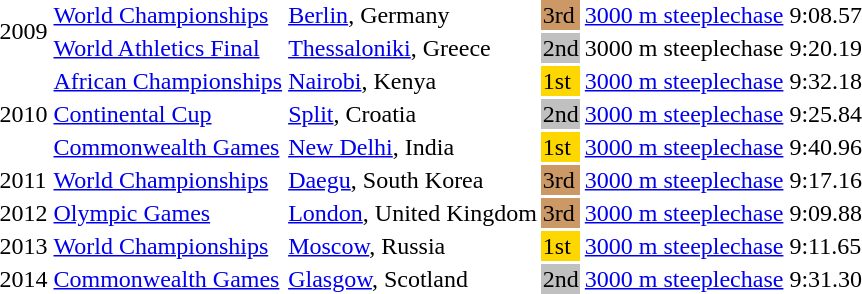<table>
<tr>
<td rowspan=2>2009</td>
<td><a href='#'>World Championships</a></td>
<td><a href='#'>Berlin</a>, Germany</td>
<td bgcolor=cc9966>3rd</td>
<td><a href='#'>3000 m steeplechase</a></td>
<td>9:08.57</td>
</tr>
<tr>
<td><a href='#'>World Athletics Final</a></td>
<td><a href='#'>Thessaloniki</a>, Greece</td>
<td bgcolor=silver>2nd</td>
<td>3000 m steeplechase</td>
<td>9:20.19</td>
</tr>
<tr>
<td rowspan=3>2010</td>
<td><a href='#'>African Championships</a></td>
<td><a href='#'>Nairobi</a>, Kenya</td>
<td bgcolor=gold>1st</td>
<td><a href='#'>3000 m steeplechase</a></td>
<td>9:32.18 </td>
</tr>
<tr>
<td><a href='#'>Continental Cup</a></td>
<td><a href='#'>Split</a>, Croatia</td>
<td bgcolor=silver>2nd</td>
<td><a href='#'>3000 m steeplechase</a></td>
<td>9:25.84</td>
</tr>
<tr>
<td><a href='#'>Commonwealth Games</a></td>
<td><a href='#'>New Delhi</a>, India</td>
<td bgcolor=gold>1st</td>
<td><a href='#'>3000 m steeplechase</a></td>
<td>9:40.96</td>
</tr>
<tr>
<td>2011</td>
<td><a href='#'>World Championships</a></td>
<td><a href='#'>Daegu</a>, South Korea</td>
<td bgcolor=cc9966>3rd</td>
<td><a href='#'>3000 m steeplechase</a></td>
<td>9:17.16</td>
</tr>
<tr>
<td>2012</td>
<td><a href='#'>Olympic Games</a></td>
<td><a href='#'>London</a>, United Kingdom</td>
<td bgcolor=cc9966>3rd</td>
<td><a href='#'>3000 m steeplechase</a></td>
<td>9:09.88</td>
</tr>
<tr>
<td>2013</td>
<td><a href='#'>World Championships</a></td>
<td><a href='#'>Moscow</a>, Russia</td>
<td bgcolor=gold>1st</td>
<td><a href='#'>3000 m steeplechase</a></td>
<td>9:11.65</td>
</tr>
<tr>
<td>2014</td>
<td><a href='#'>Commonwealth Games</a></td>
<td><a href='#'>Glasgow</a>, Scotland</td>
<td bgcolor=silver>2nd</td>
<td><a href='#'>3000 m steeplechase</a></td>
<td>9:31.30</td>
</tr>
</table>
